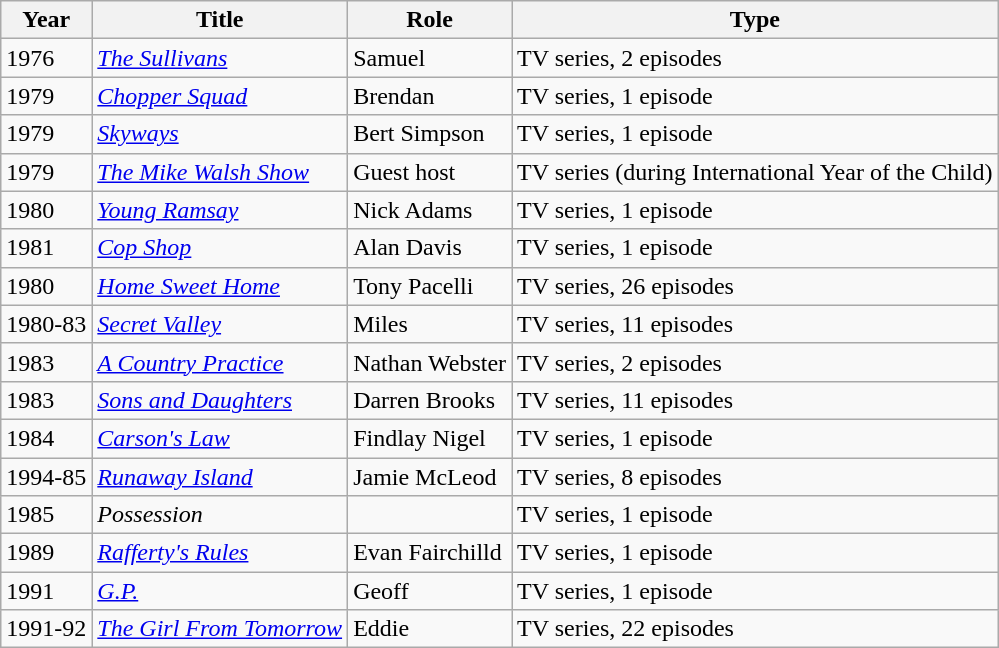<table class="wikitable">
<tr>
<th>Year</th>
<th>Title</th>
<th>Role</th>
<th>Type</th>
</tr>
<tr>
<td>1976</td>
<td><em><a href='#'>The Sullivans</a></em></td>
<td>Samuel</td>
<td>TV series, 2 episodes</td>
</tr>
<tr>
<td>1979</td>
<td><em><a href='#'>Chopper Squad</a></em></td>
<td>Brendan</td>
<td>TV series, 1 episode</td>
</tr>
<tr>
<td>1979</td>
<td><em><a href='#'>Skyways</a></em></td>
<td>Bert Simpson</td>
<td>TV series, 1 episode</td>
</tr>
<tr>
<td>1979</td>
<td><em><a href='#'>The Mike Walsh Show</a></em></td>
<td>Guest host</td>
<td>TV series (during International Year of the Child)</td>
</tr>
<tr>
<td>1980</td>
<td><em><a href='#'>Young Ramsay</a></em></td>
<td>Nick Adams</td>
<td>TV series, 1 episode</td>
</tr>
<tr>
<td>1981</td>
<td><em><a href='#'>Cop Shop</a></em></td>
<td>Alan Davis</td>
<td>TV series, 1 episode</td>
</tr>
<tr>
<td>1980</td>
<td><em><a href='#'>Home Sweet Home</a></em></td>
<td>Tony Pacelli</td>
<td>TV series, 26 episodes</td>
</tr>
<tr>
<td>1980-83</td>
<td><em><a href='#'>Secret Valley</a></em></td>
<td>Miles</td>
<td>TV series, 11 episodes</td>
</tr>
<tr>
<td>1983</td>
<td><em><a href='#'>A Country Practice</a></em></td>
<td>Nathan Webster</td>
<td>TV series, 2 episodes</td>
</tr>
<tr>
<td>1983</td>
<td><em><a href='#'>Sons and Daughters</a></em></td>
<td>Darren Brooks</td>
<td>TV series, 11 episodes</td>
</tr>
<tr>
<td>1984</td>
<td><em><a href='#'>Carson's Law</a></em></td>
<td>Findlay Nigel</td>
<td>TV series, 1 episode</td>
</tr>
<tr>
<td>1994-85</td>
<td><em><a href='#'>Runaway Island</a></em></td>
<td>Jamie McLeod</td>
<td>TV series, 8 episodes</td>
</tr>
<tr>
<td>1985</td>
<td><em>Possession</em></td>
<td></td>
<td>TV series, 1 episode</td>
</tr>
<tr>
<td>1989</td>
<td><em><a href='#'>Rafferty's Rules</a></em></td>
<td>Evan Fairchilld</td>
<td>TV series, 1 episode</td>
</tr>
<tr>
<td>1991</td>
<td><em><a href='#'>G.P.</a></em></td>
<td>Geoff</td>
<td>TV series, 1 episode</td>
</tr>
<tr>
<td>1991-92</td>
<td><em><a href='#'>The Girl From Tomorrow</a></em></td>
<td>Eddie</td>
<td>TV series, 22 episodes</td>
</tr>
</table>
